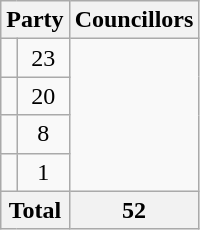<table class="wikitable">
<tr>
<th colspan=2>Party</th>
<th>Councillors</th>
</tr>
<tr>
<td></td>
<td align=center>23</td>
</tr>
<tr>
<td></td>
<td align=center>20</td>
</tr>
<tr>
<td></td>
<td align=center>8</td>
</tr>
<tr>
<td></td>
<td align=center>1</td>
</tr>
<tr>
<th colspan=2>Total</th>
<th align=center>52</th>
</tr>
</table>
